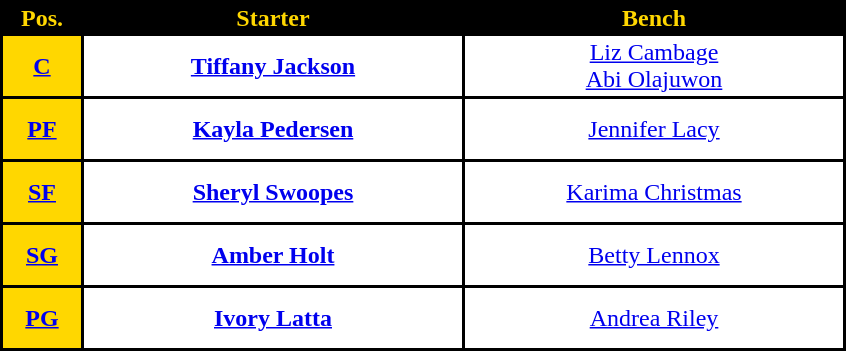<table style="text-align: center; background:#000000; color:#ffd700">
<tr>
<th width="50">Pos.</th>
<th width="250">Starter</th>
<th width="250">Bench</th>
</tr>
<tr style="height:40px; background:white; color:#092C57">
<th style="background:#ffd700"><a href='#'><span>C</span></a></th>
<td><strong><a href='#'>Tiffany Jackson</a></strong></td>
<td><a href='#'>Liz Cambage</a><br><a href='#'>Abi Olajuwon</a></td>
</tr>
<tr style="height:40px; background:white; color:#092C57">
<th style="background:#ffd700"><a href='#'><span>PF</span></a></th>
<td><strong><a href='#'>Kayla Pedersen</a></strong></td>
<td><a href='#'>Jennifer Lacy</a></td>
</tr>
<tr style="height:40px; background:white; color:#092C57">
<th style="background:#ffd700"><a href='#'><span>SF</span></a></th>
<td><strong><a href='#'>Sheryl Swoopes</a></strong></td>
<td><a href='#'>Karima Christmas</a></td>
</tr>
<tr style="height:40px; background:white; color:#092C57">
<th style="background:#ffd700"><a href='#'><span>SG</span></a></th>
<td><strong><a href='#'>Amber Holt</a></strong></td>
<td><a href='#'>Betty Lennox</a></td>
</tr>
<tr style="height:40px; background:white; color:#092C57">
<th style="background:#ffd700"><a href='#'><span>PG</span></a></th>
<td><strong><a href='#'>Ivory Latta</a></strong></td>
<td><a href='#'>Andrea Riley</a></td>
</tr>
</table>
